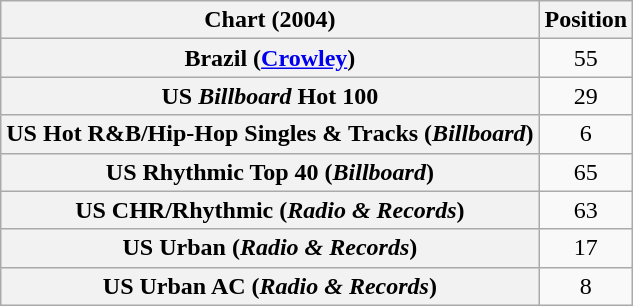<table class="wikitable sortable plainrowheaders" style="text-align:center">
<tr>
<th scope="col">Chart (2004)</th>
<th scope="col">Position</th>
</tr>
<tr>
<th scope="row">Brazil (<a href='#'>Crowley</a>)</th>
<td>55</td>
</tr>
<tr>
<th scope="row">US <em>Billboard</em> Hot 100</th>
<td>29</td>
</tr>
<tr>
<th scope="row">US Hot R&B/Hip-Hop Singles & Tracks (<em>Billboard</em>)</th>
<td>6</td>
</tr>
<tr>
<th scope="row">US Rhythmic Top 40 (<em>Billboard</em>)</th>
<td>65</td>
</tr>
<tr>
<th scope="row">US CHR/Rhythmic (<em>Radio & Records</em>)</th>
<td>63</td>
</tr>
<tr>
<th scope="row">US Urban (<em>Radio & Records</em>)</th>
<td>17</td>
</tr>
<tr>
<th scope="row">US Urban AC (<em>Radio & Records</em>)</th>
<td>8</td>
</tr>
</table>
